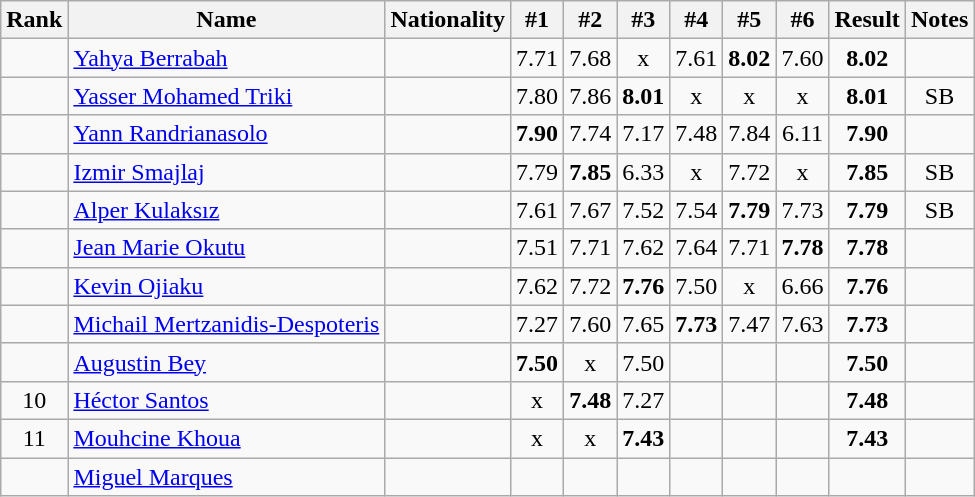<table class="wikitable sortable" style="text-align:center">
<tr>
<th>Rank</th>
<th>Name</th>
<th>Nationality</th>
<th>#1</th>
<th>#2</th>
<th>#3</th>
<th>#4</th>
<th>#5</th>
<th>#6</th>
<th>Result</th>
<th>Notes</th>
</tr>
<tr>
<td></td>
<td align=left><a href='#'>Yahya Berrabah</a></td>
<td align=left></td>
<td>7.71</td>
<td>7.68</td>
<td>x</td>
<td>7.61</td>
<td><strong>8.02</strong></td>
<td>7.60</td>
<td><strong>8.02</strong></td>
<td></td>
</tr>
<tr>
<td></td>
<td align=left><a href='#'>Yasser Mohamed Triki</a></td>
<td align=left></td>
<td>7.80</td>
<td>7.86</td>
<td><strong>8.01</strong></td>
<td>x</td>
<td>x</td>
<td>x</td>
<td><strong>8.01</strong></td>
<td>SB</td>
</tr>
<tr>
<td></td>
<td align=left><a href='#'>Yann Randrianasolo</a></td>
<td align=left></td>
<td><strong>7.90</strong></td>
<td>7.74</td>
<td>7.17</td>
<td>7.48</td>
<td>7.84</td>
<td>6.11</td>
<td><strong>7.90</strong></td>
<td></td>
</tr>
<tr>
<td></td>
<td align=left><a href='#'>Izmir Smajlaj</a></td>
<td align=left></td>
<td>7.79</td>
<td><strong>7.85</strong></td>
<td>6.33</td>
<td>x</td>
<td>7.72</td>
<td>x</td>
<td><strong>7.85</strong></td>
<td>SB</td>
</tr>
<tr>
<td></td>
<td align=left><a href='#'>Alper Kulaksız</a></td>
<td align=left></td>
<td>7.61</td>
<td>7.67</td>
<td>7.52</td>
<td>7.54</td>
<td><strong>7.79</strong></td>
<td>7.73</td>
<td><strong>7.79</strong></td>
<td>SB</td>
</tr>
<tr>
<td></td>
<td align=left><a href='#'>Jean Marie Okutu</a></td>
<td align=left></td>
<td>7.51</td>
<td>7.71</td>
<td>7.62</td>
<td>7.64</td>
<td>7.71</td>
<td><strong>7.78</strong></td>
<td><strong>7.78</strong></td>
<td></td>
</tr>
<tr>
<td></td>
<td align=left><a href='#'>Kevin Ojiaku</a></td>
<td align=left></td>
<td>7.62</td>
<td>7.72</td>
<td><strong>7.76</strong></td>
<td>7.50</td>
<td>x</td>
<td>6.66</td>
<td><strong>7.76</strong></td>
<td></td>
</tr>
<tr>
<td></td>
<td align=left><a href='#'>Michail Mertzanidis-Despoteris</a></td>
<td align=left></td>
<td>7.27</td>
<td>7.60</td>
<td>7.65</td>
<td><strong>7.73</strong></td>
<td>7.47</td>
<td>7.63</td>
<td><strong>7.73</strong></td>
<td></td>
</tr>
<tr>
<td></td>
<td align=left><a href='#'>Augustin Bey</a></td>
<td align=left></td>
<td><strong>7.50</strong></td>
<td>x</td>
<td>7.50</td>
<td></td>
<td></td>
<td></td>
<td><strong>7.50</strong></td>
<td></td>
</tr>
<tr>
<td>10</td>
<td align=left><a href='#'>Héctor Santos</a></td>
<td align=left></td>
<td>x</td>
<td><strong>7.48</strong></td>
<td>7.27</td>
<td></td>
<td></td>
<td></td>
<td><strong>7.48</strong></td>
<td></td>
</tr>
<tr>
<td>11</td>
<td align=left><a href='#'>Mouhcine Khoua</a></td>
<td align=left></td>
<td>x</td>
<td>x</td>
<td><strong>7.43</strong></td>
<td></td>
<td></td>
<td></td>
<td><strong>7.43</strong></td>
<td></td>
</tr>
<tr>
<td></td>
<td align=left><a href='#'>Miguel Marques</a></td>
<td align=left></td>
<td></td>
<td></td>
<td></td>
<td></td>
<td></td>
<td></td>
<td><strong></strong></td>
<td></td>
</tr>
</table>
